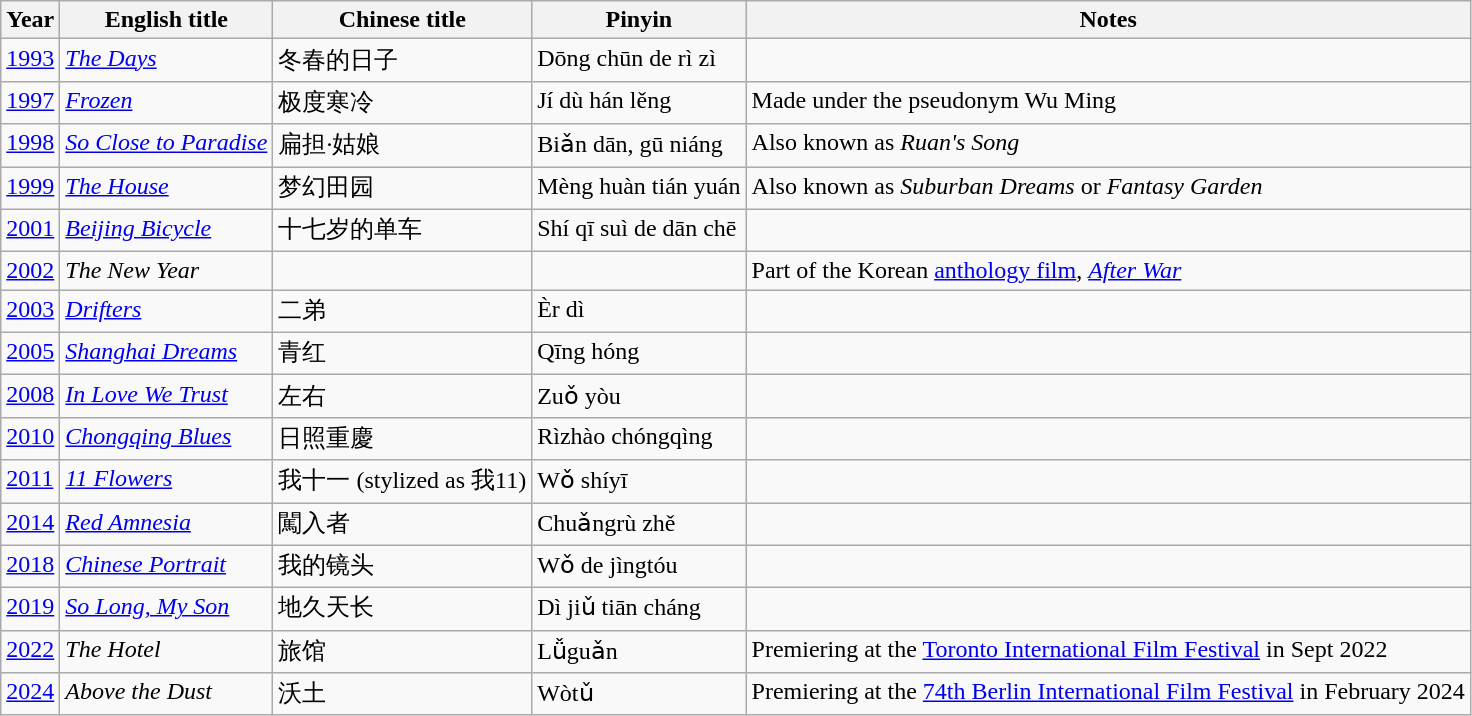<table class="wikitable sortable sortable">
<tr>
<th>Year</th>
<th>English title</th>
<th>Chinese title</th>
<th>Pinyin</th>
<th class="unsortable">Notes</th>
</tr>
<tr>
<td align="left" valign="top"><a href='#'>1993</a></td>
<td align="left" valign="top"><em><a href='#'>The Days</a></em></td>
<td align="left" valign="top">冬春的日子</td>
<td align="left" valign="top">Dōng chūn de rì zì</td>
<td align="left" valign="top"></td>
</tr>
<tr>
<td align="left" valign="top"><a href='#'>1997</a></td>
<td align="left" valign="top"><em><a href='#'>Frozen</a></em></td>
<td align="left" valign="top">极度寒冷</td>
<td align="left" valign="top">Jí dù hán lěng</td>
<td align="left" valign="top">Made under the pseudonym Wu Ming</td>
</tr>
<tr>
<td align="left" valign="top"><a href='#'>1998</a></td>
<td align="left" valign="top"><em><a href='#'>So Close to Paradise</a></em></td>
<td align="left" valign="top">扁担·姑娘</td>
<td align="left" valign="top">Biǎn dān, gū niáng</td>
<td align="left" valign="top">Also known as <em>Ruan's Song</em></td>
</tr>
<tr>
<td align="left" valign="top"><a href='#'>1999</a></td>
<td align="left" valign="top"><em><a href='#'>The House</a></em></td>
<td align="left" valign="top">梦幻田园</td>
<td align="left" valign="top">Mèng huàn tián yuán</td>
<td align="left" valign="top">Also known as <em>Suburban Dreams</em> or <em>Fantasy Garden</em></td>
</tr>
<tr>
<td align="left" valign="top"><a href='#'>2001</a></td>
<td align="left" valign="top"><em><a href='#'>Beijing Bicycle</a></em></td>
<td align="left" valign="top">十七岁的单车</td>
<td align="left" valign="top">Shí qī suì de dān chē</td>
<td align="left" valign="top"></td>
</tr>
<tr>
<td align="left" valign="top"><a href='#'>2002</a></td>
<td align="left" valign="top"><em>The New Year</em></td>
<td align="left" valign="top"></td>
<td align="left" valign="top"></td>
<td align="left" valign="top">Part of the Korean <a href='#'>anthology film</a>, <em><a href='#'>After War</a></em></td>
</tr>
<tr>
<td align="left" valign="top"><a href='#'>2003</a></td>
<td align="left" valign="top"><em><a href='#'>Drifters</a></em></td>
<td align="left" valign="top">二弟</td>
<td align="left" valign="top">Èr dì</td>
<td align="left" valign="top"></td>
</tr>
<tr>
<td align="left" valign="top"><a href='#'>2005</a></td>
<td align="left" valign="top"><em><a href='#'>Shanghai Dreams</a></em></td>
<td align="left" valign="top">青红</td>
<td align="left" valign="top">Qīng hóng</td>
<td align="left" valign="top"></td>
</tr>
<tr>
<td align="left" valign="top"><a href='#'>2008</a></td>
<td align="left" valign="top"><em><a href='#'>In Love We Trust</a></em></td>
<td align="left" valign="top">左右</td>
<td align="left" valign="top">Zuǒ yòu</td>
<td align="left" valign="top"></td>
</tr>
<tr>
<td align="left" valign="top"><a href='#'>2010</a></td>
<td align="left" valign="top"><em><a href='#'>Chongqing Blues</a></em></td>
<td align="left" valign="top">日照重慶</td>
<td align="left" valign="top">Rìzhào chóngqìng</td>
<td align="left" valign="top"></td>
</tr>
<tr>
<td align="left" valign="top"><a href='#'>2011</a></td>
<td align="left" valign="top"><em><a href='#'>11 Flowers</a></em></td>
<td align="left" valign="top">我十一 (stylized as 我11)</td>
<td align="left" valign="top">Wǒ shíyī</td>
<td align="left" valign="top"></td>
</tr>
<tr>
<td align="left" valign="top"><a href='#'>2014</a></td>
<td align="left" valign="top"><em><a href='#'>Red Amnesia</a></em></td>
<td align="left" valign="top">闖入者</td>
<td align="left" valign="top">Chuǎngrù zhě</td>
<td align="left" valign="top"></td>
</tr>
<tr>
<td align="left" valign="top"><a href='#'>2018</a></td>
<td align="left" valign="top"><em><a href='#'>Chinese Portrait</a></em></td>
<td align="left" valign="top">我的镜头</td>
<td align="left" valign="top">Wǒ de jìngtóu</td>
<td align="left" valign="top"></td>
</tr>
<tr>
<td align="left" valign="top"><a href='#'>2019</a></td>
<td align="left" valign="top"><em><a href='#'>So Long, My Son</a></em></td>
<td align="left" valign="top">地久天长</td>
<td align="left" valign="top">Dì jiǔ tiān cháng</td>
<td align="left" valign="top"></td>
</tr>
<tr>
<td align="left" valign="top"><a href='#'>2022</a></td>
<td align="left" valign="top"><em>The Hotel</em></td>
<td align="left" valign="top">旅馆</td>
<td align="left" valign="top">Lǚguǎn</td>
<td align="left" valign="top">Premiering at the <a href='#'>Toronto International Film Festival</a> in Sept 2022</td>
</tr>
<tr>
<td align="left" valign="top"><a href='#'>2024</a></td>
<td align="left" valign="top"><em>Above the Dust</em></td>
<td align="left" valign="top">沃土</td>
<td align="left" valign="top">Wòtǔ</td>
<td align="left" valign="top">Premiering at the <a href='#'>74th Berlin International Film Festival</a> in February 2024</td>
</tr>
</table>
